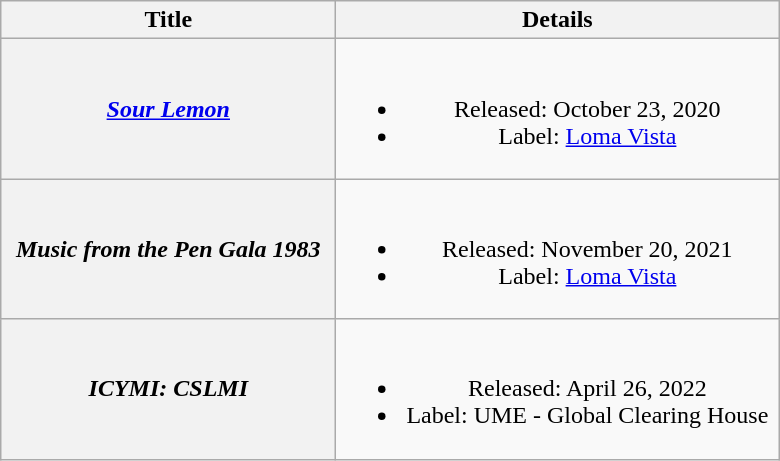<table class="wikitable plainrowheaders" style="text-align:center;">
<tr>
<th scope="col" style="width:13.5em;">Title</th>
<th scope="col" style="width:18em;">Details</th>
</tr>
<tr>
<th scope="row"><em><a href='#'>Sour Lemon</a></em></th>
<td><br><ul><li>Released: October 23, 2020</li><li>Label: <a href='#'>Loma Vista</a></li></ul></td>
</tr>
<tr>
<th scope="row"><em>Music from the Pen Gala 1983</em></th>
<td><br><ul><li>Released: November 20, 2021</li><li>Label: <a href='#'>Loma Vista</a></li></ul></td>
</tr>
<tr>
<th scope="row"><em>ICYMI: CSLMI</em></th>
<td><br><ul><li>Released: April 26, 2022</li><li>Label: UME - Global Clearing House</li></ul></td>
</tr>
</table>
